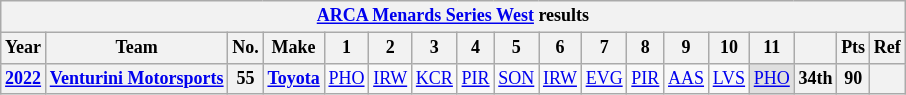<table class="wikitable" style="text-align:center; font-size:75%">
<tr>
<th colspan=18><a href='#'>ARCA Menards Series West</a> results</th>
</tr>
<tr>
<th>Year</th>
<th>Team</th>
<th>No.</th>
<th>Make</th>
<th>1</th>
<th>2</th>
<th>3</th>
<th>4</th>
<th>5</th>
<th>6</th>
<th>7</th>
<th>8</th>
<th>9</th>
<th>10</th>
<th>11</th>
<th></th>
<th>Pts</th>
<th>Ref</th>
</tr>
<tr>
<th><a href='#'>2022</a></th>
<th><a href='#'>Venturini Motorsports</a></th>
<th>55</th>
<th><a href='#'>Toyota</a></th>
<td><a href='#'>PHO</a></td>
<td><a href='#'>IRW</a></td>
<td><a href='#'>KCR</a></td>
<td><a href='#'>PIR</a></td>
<td><a href='#'>SON</a></td>
<td><a href='#'>IRW</a></td>
<td><a href='#'>EVG</a></td>
<td><a href='#'>PIR</a></td>
<td><a href='#'>AAS</a></td>
<td><a href='#'>LVS</a></td>
<td style="background:#DFDFDF;"><a href='#'>PHO</a><br></td>
<th>34th</th>
<th>90</th>
<th></th>
</tr>
</table>
